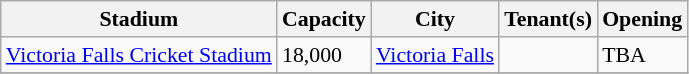<table class="wikitable sortable" style="margin:0 1em 0 0; font-size:91%;">
<tr>
<th>Stadium</th>
<th>Capacity</th>
<th>City</th>
<th>Tenant(s)</th>
<th>Opening</th>
</tr>
<tr>
<td><a href='#'>Victoria Falls Cricket Stadium</a></td>
<td>18,000</td>
<td><a href='#'>Victoria Falls</a></td>
<td></td>
<td>TBA</td>
</tr>
<tr>
</tr>
</table>
